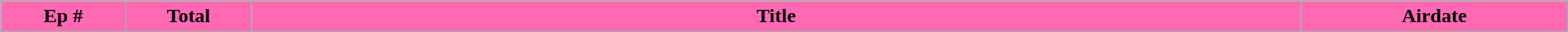<table class="wikitable plainrowheaders"  style="width:100%; background:#fff;">
<tr>
<th style="background:#FF69B4; width:8%;"><span>Ep #</span></th>
<th style="background:#FF69B4" width=8%><span>Total</span></th>
<th style="background:#FF69B4;"><span>Title</span></th>
<th style="background:#FF69B4;" width=17%><span>Airdate</span><br>




</th>
</tr>
</table>
